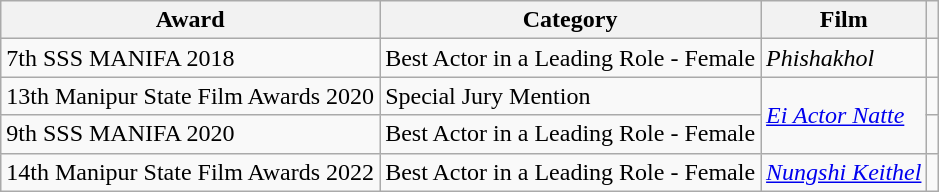<table class="wikitable sortable">
<tr>
<th>Award</th>
<th>Category</th>
<th>Film</th>
<th></th>
</tr>
<tr>
<td>7th SSS MANIFA 2018</td>
<td>Best Actor in a Leading Role - Female</td>
<td><em>Phishakhol</em></td>
<td></td>
</tr>
<tr>
<td>13th Manipur State Film Awards 2020</td>
<td>Special Jury Mention</td>
<td rowspan="2"><em><a href='#'>Ei Actor Natte</a></em></td>
<td></td>
</tr>
<tr>
<td>9th SSS MANIFA 2020</td>
<td>Best Actor in a Leading Role - Female</td>
<td></td>
</tr>
<tr>
<td>14th Manipur State Film Awards 2022</td>
<td>Best Actor in a Leading Role - Female</td>
<td><em><a href='#'>Nungshi Keithel</a></em></td>
<td></td>
</tr>
</table>
